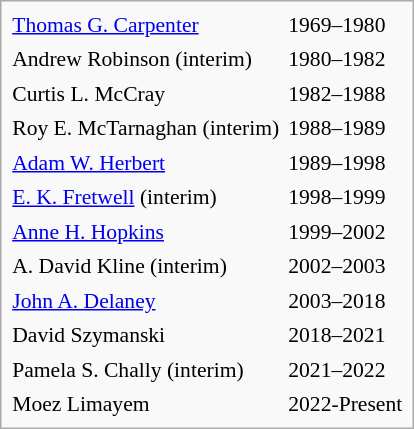<table class="infobox" cellpadding="2" cellspacing="2" style="font-size: 90%;">
<tr>
<td><a href='#'>Thomas G. Carpenter</a></td>
<td>1969–1980</td>
</tr>
<tr>
<td>Andrew Robinson (interim)</td>
<td>1980–1982</td>
</tr>
<tr>
<td>Curtis L. McCray</td>
<td>1982–1988</td>
</tr>
<tr>
<td>Roy E. McTarnaghan (interim)</td>
<td>1988–1989</td>
</tr>
<tr>
<td><a href='#'>Adam W. Herbert</a></td>
<td>1989–1998</td>
</tr>
<tr>
<td><a href='#'>E. K. Fretwell</a> (interim)</td>
<td>1998–1999</td>
</tr>
<tr>
<td><a href='#'>Anne H. Hopkins</a></td>
<td>1999–2002</td>
</tr>
<tr>
<td>A. David Kline (interim)</td>
<td>2002–2003</td>
</tr>
<tr>
<td><a href='#'>John A. Delaney</a></td>
<td>2003–2018</td>
</tr>
<tr>
<td>David Szymanski</td>
<td>2018–2021</td>
</tr>
<tr>
<td>Pamela S. Chally (interim)</td>
<td>2021–2022</td>
</tr>
<tr>
<td>Moez Limayem</td>
<td>2022-Present</td>
</tr>
</table>
